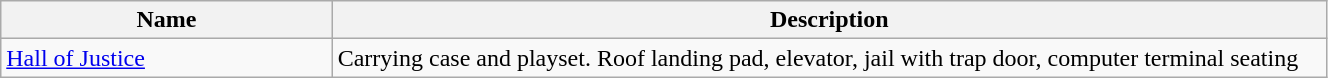<table class="wikitable" style="width:70%;">
<tr>
<th width=25%>Name</th>
<th width=75%>Description</th>
</tr>
<tr>
<td><a href='#'>Hall of Justice</a></td>
<td>Carrying case and playset. Roof landing pad, elevator, jail with trap door, computer terminal seating</td>
</tr>
</table>
